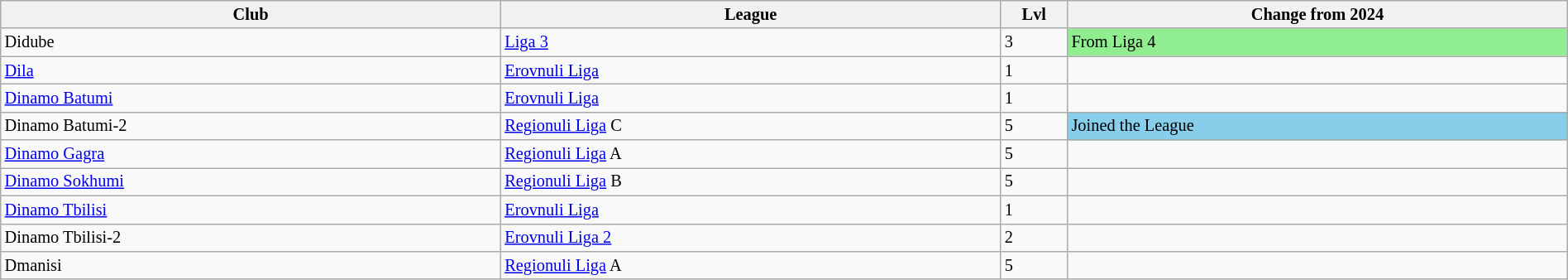<table class="wikitable sortable" width=100% style="font-size:85%">
<tr>
<th width=10%>Club</th>
<th width=10%>League</th>
<th width=1%>Lvl</th>
<th width=10%>Change from 2024</th>
</tr>
<tr>
<td>Didube</td>
<td><a href='#'>Liga 3</a></td>
<td>3</td>
<td style="background:lightgreen">From Liga 4</td>
</tr>
<tr>
<td><a href='#'>Dila</a></td>
<td><a href='#'>Erovnuli Liga</a></td>
<td>1</td>
<td></td>
</tr>
<tr>
<td><a href='#'>Dinamo Batumi</a></td>
<td><a href='#'>Erovnuli Liga</a></td>
<td>1</td>
<td></td>
</tr>
<tr>
<td>Dinamo Batumi-2</td>
<td><a href='#'>Regionuli Liga</a> C</td>
<td>5</td>
<td style="background:skyblue">Joined the League</td>
</tr>
<tr>
<td><a href='#'>Dinamo Gagra</a></td>
<td><a href='#'>Regionuli Liga</a> A</td>
<td>5</td>
<td></td>
</tr>
<tr>
<td><a href='#'>Dinamo Sokhumi</a></td>
<td><a href='#'>Regionuli Liga</a> B</td>
<td>5</td>
<td></td>
</tr>
<tr>
<td><a href='#'>Dinamo Tbilisi</a></td>
<td><a href='#'>Erovnuli Liga</a></td>
<td>1</td>
<td></td>
</tr>
<tr>
<td>Dinamo Tbilisi-2</td>
<td><a href='#'>Erovnuli Liga 2</a></td>
<td>2</td>
<td></td>
</tr>
<tr>
<td>Dmanisi</td>
<td><a href='#'>Regionuli Liga</a> A</td>
<td>5</td>
<td></td>
</tr>
</table>
